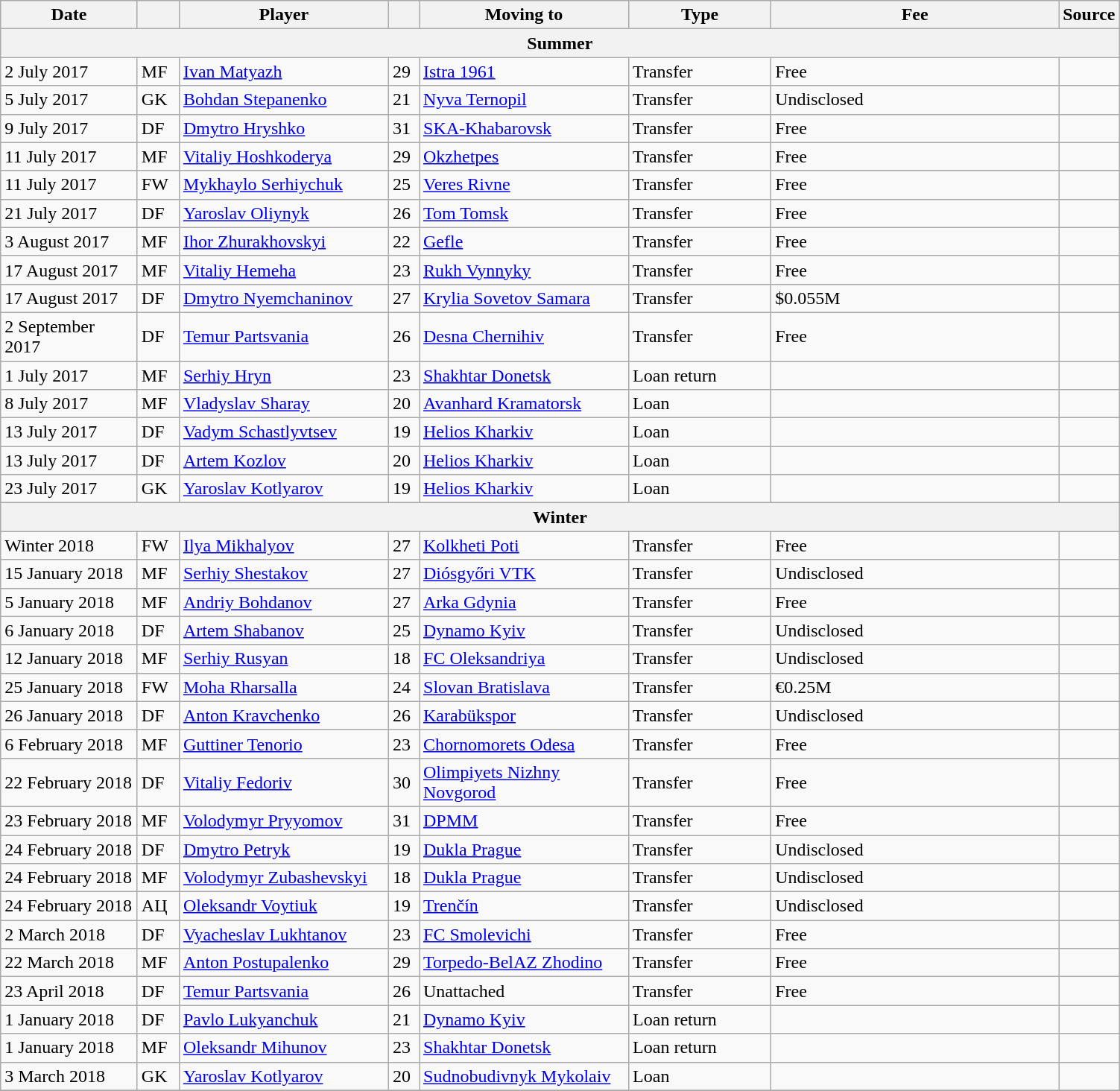<table class="wikitable sortable">
<tr>
<th style="width:115px;">Date</th>
<th style="width:30px;"></th>
<th style="width:180px;">Player</th>
<th style="width:20px;"></th>
<th style="width:180px;">Moving to</th>
<th style="width:120px;" class="unsortable">Type</th>
<th style="width:250px;" class="unsortable">Fee</th>
<th style="width:20px;">Source</th>
</tr>
<tr>
<th colspan=8>Summer</th>
</tr>
<tr>
<td>2 July 2017</td>
<td>MF</td>
<td> <a href='#'>Ivan Matyazh</a></td>
<td>29</td>
<td> <a href='#'>Istra 1961</a></td>
<td>Transfer</td>
<td>Free</td>
<td></td>
</tr>
<tr>
<td>5 July 2017</td>
<td>GK</td>
<td> <a href='#'>Bohdan Stepanenko</a></td>
<td>21</td>
<td> <a href='#'>Nyva Ternopil</a></td>
<td>Transfer</td>
<td>Undisclosed</td>
<td></td>
</tr>
<tr>
<td>9 July 2017</td>
<td>DF</td>
<td> <a href='#'>Dmytro Hryshko</a></td>
<td>31</td>
<td> <a href='#'>SKA-Khabarovsk</a></td>
<td>Transfer</td>
<td>Free</td>
<td></td>
</tr>
<tr>
<td>11 July 2017</td>
<td>MF</td>
<td> <a href='#'>Vitaliy Hoshkoderya</a></td>
<td>29</td>
<td> <a href='#'>Okzhetpes</a></td>
<td>Transfer</td>
<td>Free</td>
<td></td>
</tr>
<tr>
<td>11 July 2017</td>
<td>FW</td>
<td> <a href='#'>Mykhaylo Serhiychuk</a></td>
<td>25</td>
<td> <a href='#'>Veres Rivne</a></td>
<td>Transfer</td>
<td>Free</td>
<td></td>
</tr>
<tr>
<td>21 July 2017</td>
<td>DF</td>
<td> <a href='#'>Yaroslav Oliynyk</a></td>
<td>26</td>
<td> <a href='#'>Tom Tomsk</a></td>
<td>Transfer</td>
<td>Free</td>
<td></td>
</tr>
<tr>
<td>3 August 2017</td>
<td>MF</td>
<td> <a href='#'>Ihor Zhurakhovskyi</a></td>
<td>22</td>
<td> <a href='#'>Gefle</a></td>
<td>Transfer</td>
<td>Free</td>
<td></td>
</tr>
<tr>
<td>17 August 2017</td>
<td>MF</td>
<td> <a href='#'>Vitaliy Hemeha</a></td>
<td>23</td>
<td> <a href='#'>Rukh Vynnyky</a></td>
<td>Transfer</td>
<td>Free</td>
<td></td>
</tr>
<tr>
<td>17 August 2017</td>
<td>DF</td>
<td> <a href='#'>Dmytro Nyemchaninov</a></td>
<td>27</td>
<td> <a href='#'>Krylia Sovetov Samara</a></td>
<td>Transfer</td>
<td>$0.055M</td>
<td></td>
</tr>
<tr>
<td>2 September 2017</td>
<td>DF</td>
<td> <a href='#'>Temur Partsvania</a></td>
<td>26</td>
<td> <a href='#'>Desna Chernihiv</a></td>
<td>Transfer</td>
<td>Free</td>
<td></td>
</tr>
<tr>
<td>1 July 2017</td>
<td>MF</td>
<td> <a href='#'>Serhiy Hryn</a></td>
<td>23</td>
<td> <a href='#'>Shakhtar Donetsk</a></td>
<td>Loan return</td>
<td></td>
<td></td>
</tr>
<tr>
<td>8 July 2017</td>
<td>MF</td>
<td> <a href='#'>Vladyslav Sharay</a></td>
<td>20</td>
<td> <a href='#'>Avanhard Kramatorsk</a></td>
<td>Loan</td>
<td></td>
<td></td>
</tr>
<tr>
<td>13 July 2017</td>
<td>DF</td>
<td> <a href='#'>Vadym Schastlyvtsev</a></td>
<td>19</td>
<td> <a href='#'>Helios Kharkiv</a></td>
<td>Loan</td>
<td></td>
<td></td>
</tr>
<tr>
<td>13 July 2017</td>
<td>DF</td>
<td> <a href='#'>Artem Kozlov</a></td>
<td>20</td>
<td> <a href='#'>Helios Kharkiv</a></td>
<td>Loan</td>
<td></td>
<td></td>
</tr>
<tr>
<td>23 July 2017</td>
<td>GK</td>
<td> <a href='#'>Yaroslav Kotlyarov</a></td>
<td>19</td>
<td> <a href='#'>Helios Kharkiv</a></td>
<td>Loan</td>
<td></td>
<td></td>
</tr>
<tr>
<th colspan=8>Winter</th>
</tr>
<tr>
<td>Winter 2018</td>
<td>FW</td>
<td> <a href='#'>Ilya Mikhalyov</a></td>
<td>27</td>
<td> <a href='#'>Kolkheti Poti</a></td>
<td>Transfer</td>
<td>Free</td>
<td></td>
</tr>
<tr>
<td>15 January 2018</td>
<td>MF</td>
<td> <a href='#'>Serhiy Shestakov</a></td>
<td>27</td>
<td> <a href='#'>Diósgyőri VTK</a></td>
<td>Transfer</td>
<td>Undisclosed</td>
<td></td>
</tr>
<tr>
<td>5 January 2018</td>
<td>MF</td>
<td> <a href='#'>Andriy Bohdanov</a></td>
<td>27</td>
<td> <a href='#'>Arka Gdynia</a></td>
<td>Transfer</td>
<td>Free</td>
<td></td>
</tr>
<tr>
<td>6 January 2018</td>
<td>DF</td>
<td> <a href='#'>Artem Shabanov</a></td>
<td>25</td>
<td> <a href='#'>Dynamo Kyiv</a></td>
<td>Transfer</td>
<td>Undisclosed</td>
<td></td>
</tr>
<tr>
<td>12 January 2018</td>
<td>MF</td>
<td> <a href='#'>Serhiy Rusyan</a></td>
<td>18</td>
<td> <a href='#'>FC Oleksandriya</a></td>
<td>Transfer</td>
<td>Undisclosed</td>
<td></td>
</tr>
<tr>
<td>25 January 2018</td>
<td>FW</td>
<td> <a href='#'>Moha Rharsalla</a></td>
<td>24</td>
<td> <a href='#'>Slovan Bratislava</a></td>
<td>Transfer</td>
<td>€0.25M</td>
<td></td>
</tr>
<tr>
<td>26 January 2018</td>
<td>DF</td>
<td> <a href='#'>Anton Kravchenko</a></td>
<td>26</td>
<td> <a href='#'>Karabükspor</a></td>
<td>Transfer</td>
<td>Undisclosed</td>
<td></td>
</tr>
<tr>
<td>6 February 2018</td>
<td>MF</td>
<td> <a href='#'>Guttiner Tenorio</a></td>
<td>23</td>
<td> <a href='#'>Chornomorets Odesa</a></td>
<td>Transfer</td>
<td>Free</td>
<td></td>
</tr>
<tr>
<td>22 February 2018</td>
<td>DF</td>
<td> <a href='#'>Vitaliy Fedoriv</a></td>
<td>30</td>
<td> <a href='#'>Olimpiyets Nizhny Novgorod</a></td>
<td>Transfer</td>
<td>Free</td>
<td></td>
</tr>
<tr>
<td>23 February 2018</td>
<td>MF</td>
<td> <a href='#'>Volodymyr Pryyomov</a></td>
<td>31</td>
<td> <a href='#'>DPMM</a></td>
<td>Transfer</td>
<td>Free</td>
<td></td>
</tr>
<tr>
<td>24 February 2018</td>
<td>DF</td>
<td> <a href='#'>Dmytro Petryk</a></td>
<td>19</td>
<td> <a href='#'>Dukla Prague</a></td>
<td>Transfer</td>
<td>Undisclosed</td>
<td></td>
</tr>
<tr>
<td>24 February 2018</td>
<td>MF</td>
<td> <a href='#'>Volodymyr Zubashevskyi</a></td>
<td>18</td>
<td> <a href='#'>Dukla Prague</a></td>
<td>Transfer</td>
<td>Undisclosed</td>
<td></td>
</tr>
<tr>
<td>24 February 2018</td>
<td>АЦ</td>
<td> <a href='#'>Oleksandr Voytiuk</a></td>
<td>19</td>
<td> <a href='#'>Trenčín</a></td>
<td>Transfer</td>
<td>Undisclosed</td>
<td></td>
</tr>
<tr>
<td>2 March 2018</td>
<td>DF</td>
<td> <a href='#'>Vyacheslav Lukhtanov</a></td>
<td>23</td>
<td> <a href='#'>FC Smolevichi</a></td>
<td>Transfer</td>
<td>Free</td>
<td></td>
</tr>
<tr>
<td>22 March 2018</td>
<td>MF</td>
<td> <a href='#'>Anton Postupalenko</a></td>
<td>29</td>
<td> <a href='#'>Torpedo-BelAZ Zhodino</a></td>
<td>Transfer</td>
<td>Free</td>
<td></td>
</tr>
<tr>
<td>23 April 2018</td>
<td>DF</td>
<td> <a href='#'>Temur Partsvania</a></td>
<td>26</td>
<td>Unattached</td>
<td>Transfer</td>
<td>Free</td>
<td></td>
</tr>
<tr>
<td>1 January 2018</td>
<td>DF</td>
<td> <a href='#'>Pavlo Lukyanchuk</a></td>
<td>21</td>
<td> <a href='#'>Dynamo Kyiv</a></td>
<td>Loan return</td>
<td></td>
<td></td>
</tr>
<tr>
<td>1 January 2018</td>
<td>MF</td>
<td> <a href='#'>Oleksandr Mihunov</a></td>
<td>23</td>
<td> <a href='#'>Shakhtar Donetsk</a></td>
<td>Loan return</td>
<td></td>
<td></td>
</tr>
<tr>
<td>3 March 2018</td>
<td>GK</td>
<td> <a href='#'>Yaroslav Kotlyarov</a></td>
<td>20</td>
<td> <a href='#'>Sudnobudivnyk Mykolaiv</a></td>
<td>Loan</td>
<td></td>
<td></td>
</tr>
<tr>
</tr>
</table>
